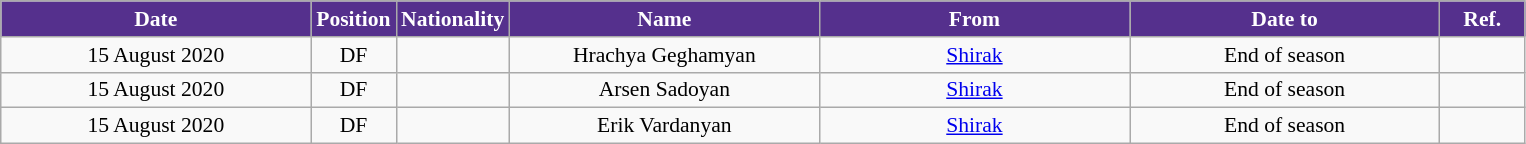<table class="wikitable"  style="text-align:center; font-size:90%; ">
<tr>
<th style="background:#55308d; color:#ffffff; width:200px;">Date</th>
<th style="background:#55308d; color:#ffffff; width:50px;">Position</th>
<th style="background:#55308d; color:#ffffff; width:50px;">Nationality</th>
<th style="background:#55308d; color:#ffffff; width:200px;">Name</th>
<th style="background:#55308d; color:#ffffff; width:200px;">From</th>
<th style="background:#55308d; color:#ffffff; width:200px;">Date to</th>
<th style="background:#55308d; color:#ffffff; width:50px;">Ref.</th>
</tr>
<tr>
<td>15 August 2020</td>
<td>DF</td>
<td></td>
<td>Hrachya Geghamyan</td>
<td><a href='#'>Shirak</a></td>
<td>End of season</td>
<td></td>
</tr>
<tr>
<td>15 August 2020</td>
<td>DF</td>
<td></td>
<td>Arsen Sadoyan</td>
<td><a href='#'>Shirak</a></td>
<td>End of season</td>
<td></td>
</tr>
<tr>
<td>15 August 2020</td>
<td>DF</td>
<td></td>
<td>Erik Vardanyan</td>
<td><a href='#'>Shirak</a></td>
<td>End of season</td>
<td></td>
</tr>
</table>
